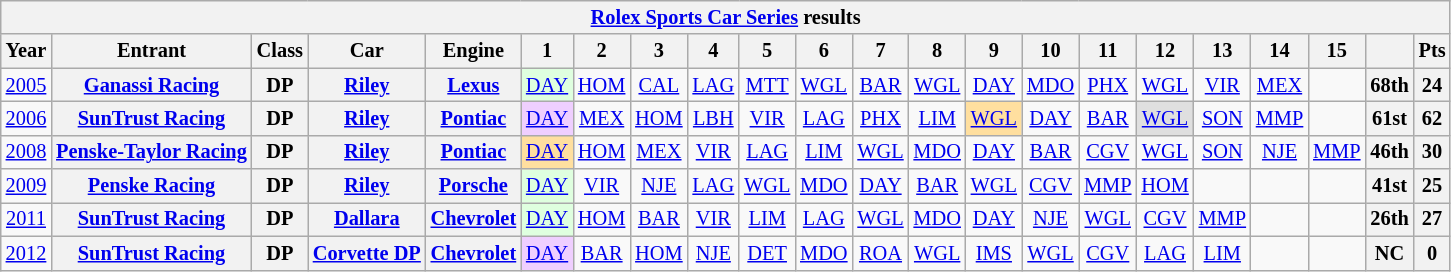<table class="wikitable" style="text-align:center; font-size:85%">
<tr>
<th colspan=45><a href='#'>Rolex Sports Car Series</a> results</th>
</tr>
<tr>
<th>Year</th>
<th>Entrant</th>
<th>Class</th>
<th>Car</th>
<th>Engine</th>
<th>1</th>
<th>2</th>
<th>3</th>
<th>4</th>
<th>5</th>
<th>6</th>
<th>7</th>
<th>8</th>
<th>9</th>
<th>10</th>
<th>11</th>
<th>12</th>
<th>13</th>
<th>14</th>
<th>15</th>
<th></th>
<th>Pts</th>
</tr>
<tr>
<td><a href='#'>2005</a></td>
<th nowrap><a href='#'>Ganassi Racing</a></th>
<th>DP</th>
<th><a href='#'>Riley</a></th>
<th><a href='#'>Lexus</a></th>
<td style="background:#DFFFDF;"><a href='#'>DAY</a><br></td>
<td><a href='#'>HOM</a></td>
<td><a href='#'>CAL</a></td>
<td><a href='#'>LAG</a></td>
<td><a href='#'>MTT</a></td>
<td><a href='#'>WGL</a></td>
<td><a href='#'>BAR</a></td>
<td><a href='#'>WGL</a></td>
<td><a href='#'>DAY</a></td>
<td><a href='#'>MDO</a></td>
<td><a href='#'>PHX</a></td>
<td><a href='#'>WGL</a></td>
<td><a href='#'>VIR</a></td>
<td><a href='#'>MEX</a></td>
<td></td>
<th>68th</th>
<th>24</th>
</tr>
<tr>
<td><a href='#'>2006</a></td>
<th nowrap><a href='#'>SunTrust Racing</a></th>
<th>DP</th>
<th><a href='#'>Riley</a></th>
<th><a href='#'>Pontiac</a></th>
<td style="background:#EFCFFF;"><a href='#'>DAY</a><br></td>
<td><a href='#'>MEX</a></td>
<td><a href='#'>HOM</a></td>
<td><a href='#'>LBH</a></td>
<td><a href='#'>VIR</a></td>
<td><a href='#'>LAG</a></td>
<td><a href='#'>PHX</a></td>
<td><a href='#'>LIM</a></td>
<td style="background:#FFDF9F;"><a href='#'>WGL</a><br></td>
<td><a href='#'>DAY</a></td>
<td><a href='#'>BAR</a></td>
<td style="background:#DFDFDF;"><a href='#'>WGL</a><br></td>
<td><a href='#'>SON</a></td>
<td><a href='#'>MMP</a></td>
<td></td>
<th>61st</th>
<th>62</th>
</tr>
<tr>
<td><a href='#'>2008</a></td>
<th nowrap><a href='#'>Penske-Taylor Racing</a></th>
<th>DP</th>
<th><a href='#'>Riley</a></th>
<th><a href='#'>Pontiac</a></th>
<td style="background:#FFDF9F;"><a href='#'>DAY</a><br></td>
<td><a href='#'>HOM</a></td>
<td><a href='#'>MEX</a></td>
<td><a href='#'>VIR</a></td>
<td><a href='#'>LAG</a></td>
<td><a href='#'>LIM</a></td>
<td><a href='#'>WGL</a></td>
<td><a href='#'>MDO</a></td>
<td><a href='#'>DAY</a></td>
<td><a href='#'>BAR</a></td>
<td><a href='#'>CGV</a></td>
<td><a href='#'>WGL</a></td>
<td><a href='#'>SON</a></td>
<td><a href='#'>NJE</a></td>
<td><a href='#'>MMP</a></td>
<th>46th</th>
<th>30</th>
</tr>
<tr>
<td><a href='#'>2009</a></td>
<th nowrap><a href='#'>Penske Racing</a></th>
<th>DP</th>
<th><a href='#'>Riley</a></th>
<th><a href='#'>Porsche</a></th>
<td style="background:#DFFFDF;"><a href='#'>DAY</a><br></td>
<td><a href='#'>VIR</a></td>
<td><a href='#'>NJE</a></td>
<td><a href='#'>LAG</a></td>
<td><a href='#'>WGL</a></td>
<td><a href='#'>MDO</a></td>
<td><a href='#'>DAY</a></td>
<td><a href='#'>BAR</a></td>
<td><a href='#'>WGL</a></td>
<td><a href='#'>CGV</a></td>
<td><a href='#'>MMP</a></td>
<td><a href='#'>HOM</a></td>
<td></td>
<td></td>
<td></td>
<th>41st</th>
<th>25</th>
</tr>
<tr>
<td><a href='#'>2011</a></td>
<th nowrap><a href='#'>SunTrust Racing</a></th>
<th>DP</th>
<th><a href='#'>Dallara</a></th>
<th><a href='#'>Chevrolet</a></th>
<td style="background:#DFFFDF;"><a href='#'>DAY</a><br></td>
<td><a href='#'>HOM</a></td>
<td><a href='#'>BAR</a></td>
<td><a href='#'>VIR</a></td>
<td><a href='#'>LIM</a></td>
<td><a href='#'>LAG</a></td>
<td><a href='#'>WGL</a></td>
<td><a href='#'>MDO</a></td>
<td><a href='#'>DAY</a></td>
<td><a href='#'>NJE</a></td>
<td><a href='#'>WGL</a></td>
<td><a href='#'>CGV</a></td>
<td><a href='#'>MMP</a></td>
<td></td>
<td></td>
<th>26th</th>
<th>27</th>
</tr>
<tr>
<td><a href='#'>2012</a></td>
<th nowrap><a href='#'>SunTrust Racing</a></th>
<th>DP</th>
<th><a href='#'>Corvette DP</a></th>
<th><a href='#'>Chevrolet</a></th>
<td style="background:#EFCFFF;"><a href='#'>DAY</a><br></td>
<td><a href='#'>BAR</a></td>
<td><a href='#'>HOM</a></td>
<td><a href='#'>NJE</a></td>
<td><a href='#'>DET</a></td>
<td><a href='#'>MDO</a></td>
<td><a href='#'>ROA</a></td>
<td><a href='#'>WGL</a></td>
<td><a href='#'>IMS</a></td>
<td><a href='#'>WGL</a></td>
<td><a href='#'>CGV</a></td>
<td><a href='#'>LAG</a></td>
<td><a href='#'>LIM</a></td>
<td></td>
<td></td>
<th>NC</th>
<th>0</th>
</tr>
</table>
